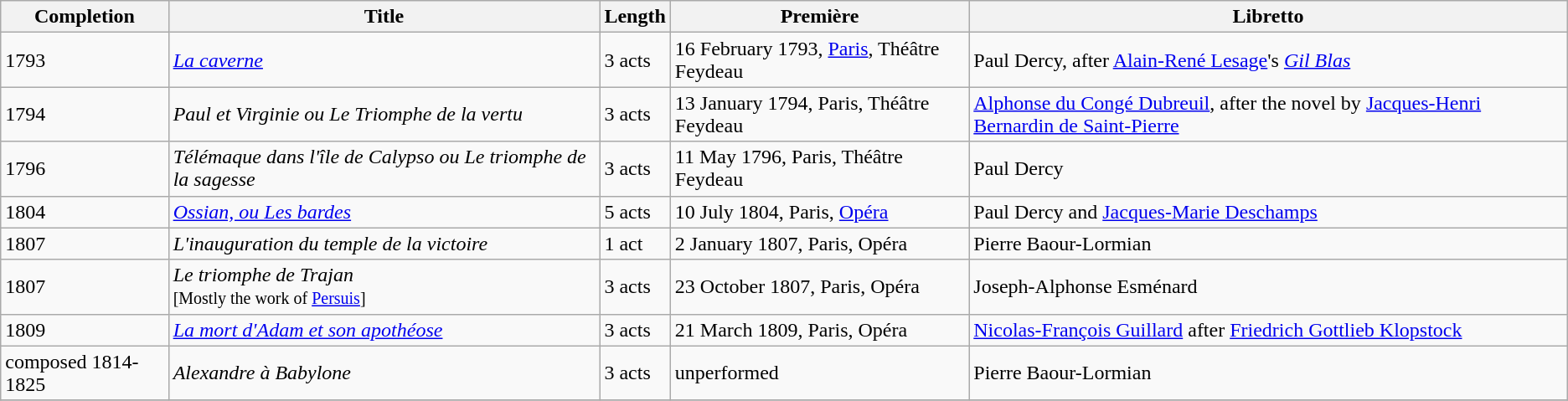<table class="wikitable">
<tr>
<th>Completion</th>
<th>Title</th>
<th>Length</th>
<th>Première</th>
<th>Libretto</th>
</tr>
<tr --->
<td>1793</td>
<td><em><a href='#'>La caverne</a></em></td>
<td>3 acts</td>
<td>16 February 1793, <a href='#'>Paris</a>,  Théâtre Feydeau</td>
<td>Paul Dercy, after <a href='#'>Alain-René Lesage</a>'s <em><a href='#'>Gil Blas</a></em></td>
</tr>
<tr --->
<td>1794</td>
<td><em>Paul et Virginie ou Le Triomphe de la vertu</em></td>
<td>3 acts</td>
<td>13 January 1794, Paris, Théâtre Feydeau</td>
<td><a href='#'>Alphonse du Congé Dubreuil</a>, after the novel by <a href='#'>Jacques-Henri Bernardin de Saint-Pierre</a></td>
</tr>
<tr --->
<td>1796</td>
<td><em>Télémaque dans l'île de Calypso ou Le triomphe de la sagesse</em></td>
<td>3 acts</td>
<td>11 May 1796, Paris, Théâtre Feydeau</td>
<td>Paul Dercy</td>
</tr>
<tr --->
<td>1804</td>
<td><em><a href='#'>Ossian, ou Les bardes</a></em></td>
<td>5 acts</td>
<td>10 July 1804, Paris, <a href='#'>Opéra</a></td>
<td>Paul Dercy and <a href='#'>Jacques-Marie Deschamps</a></td>
</tr>
<tr --->
<td>1807</td>
<td><em>L'inauguration du temple de la victoire</em></td>
<td>1 act</td>
<td>2 January 1807, Paris, Opéra</td>
<td>Pierre Baour-Lormian</td>
</tr>
<tr --->
<td>1807</td>
<td><em>Le triomphe de Trajan</em><br><small>[Mostly the work of <a href='#'>Persuis</a>]</small></td>
<td>3 acts</td>
<td>23 October 1807, Paris, Opéra</td>
<td>Joseph-Alphonse Esménard</td>
</tr>
<tr --->
<td>1809</td>
<td><em><a href='#'>La mort d'Adam et son apothéose</a></em></td>
<td>3 acts</td>
<td>21 March 1809, Paris, Opéra</td>
<td><a href='#'>Nicolas-François Guillard</a> after <a href='#'>Friedrich Gottlieb Klopstock</a></td>
</tr>
<tr --->
<td>composed 1814-1825</td>
<td><em>Alexandre à Babylone</em></td>
<td>3 acts</td>
<td>unperformed</td>
<td>Pierre Baour-Lormian</td>
</tr>
<tr --->
</tr>
</table>
